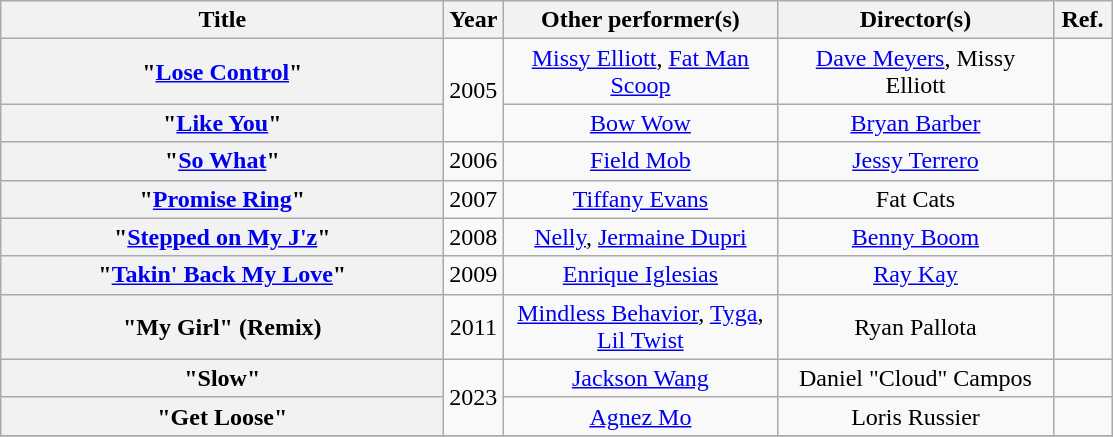<table class="wikitable plainrowheaders" style="text-align:center;">
<tr>
<th scope="col" style="width: 18em;">Title</th>
<th scope="col" style="width: 2em;">Year</th>
<th scope="col" style="width: 11em;">Other performer(s)</th>
<th scope="col" style="width: 11em;">Director(s)</th>
<th scope="col" style="width: 2em;" class="unsortable">Ref.</th>
</tr>
<tr>
<th scope="row">"<a href='#'>Lose Control</a>"</th>
<td rowspan="2">2005</td>
<td><a href='#'>Missy Elliott</a>, <a href='#'>Fat Man Scoop</a></td>
<td><a href='#'>Dave Meyers</a>, Missy Elliott</td>
<td></td>
</tr>
<tr>
<th scope="row">"<a href='#'>Like You</a>"</th>
<td><a href='#'>Bow Wow</a></td>
<td><a href='#'>Bryan Barber</a></td>
<td></td>
</tr>
<tr>
<th scope="row">"<a href='#'>So What</a>"</th>
<td>2006</td>
<td><a href='#'>Field Mob</a></td>
<td><a href='#'>Jessy Terrero</a></td>
<td></td>
</tr>
<tr>
<th scope="row">"<a href='#'>Promise Ring</a>"</th>
<td>2007</td>
<td><a href='#'>Tiffany Evans</a></td>
<td>Fat Cats</td>
<td></td>
</tr>
<tr>
<th scope="row">"<a href='#'>Stepped on My J'z</a>"</th>
<td>2008</td>
<td><a href='#'>Nelly</a>, <a href='#'>Jermaine Dupri</a></td>
<td><a href='#'>Benny Boom</a></td>
<td></td>
</tr>
<tr>
<th scope="row">"<a href='#'>Takin' Back My Love</a>"</th>
<td>2009</td>
<td><a href='#'>Enrique Iglesias</a></td>
<td><a href='#'>Ray Kay</a></td>
<td></td>
</tr>
<tr>
<th scope="row">"My Girl" (Remix)</th>
<td>2011</td>
<td><a href='#'>Mindless Behavior</a>, <a href='#'>Tyga</a>, <a href='#'>Lil Twist</a></td>
<td>Ryan Pallota</td>
<td></td>
</tr>
<tr>
<th scope="row">"Slow"</th>
<td rowspan="2">2023</td>
<td><a href='#'>Jackson Wang</a></td>
<td>Daniel "Cloud" Campos</td>
<td></td>
</tr>
<tr>
<th scope="row">"Get Loose"</th>
<td><a href='#'>Agnez Mo</a></td>
<td>Loris Russier</td>
<td></td>
</tr>
<tr>
</tr>
</table>
